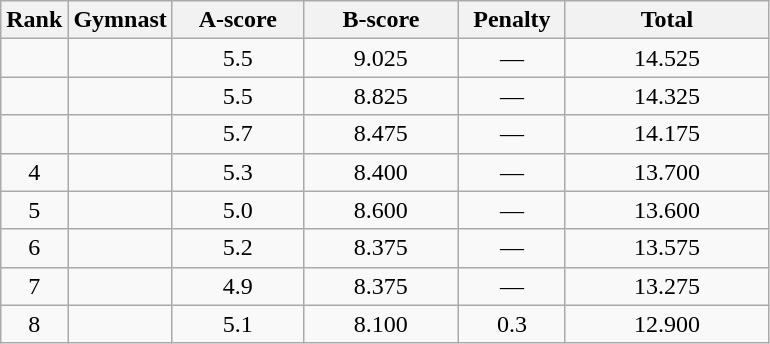<table class="wikitable" style="text-align:center">
<tr>
<th>Rank</th>
<th>Gymnast</th>
<th style="width:5em">A-score</th>
<th style="width:6em">B-score</th>
<th style="width:4em">Penalty</th>
<th style="width:8em">Total</th>
</tr>
<tr>
<td></td>
<td align=left></td>
<td>5.5</td>
<td>9.025</td>
<td>—</td>
<td>14.525</td>
</tr>
<tr>
<td></td>
<td align=left></td>
<td>5.5</td>
<td>8.825</td>
<td>—</td>
<td>14.325</td>
</tr>
<tr>
<td></td>
<td align=left></td>
<td>5.7</td>
<td>8.475</td>
<td>—</td>
<td>14.175</td>
</tr>
<tr>
<td>4</td>
<td align=left></td>
<td>5.3</td>
<td>8.400</td>
<td>—</td>
<td>13.700</td>
</tr>
<tr>
<td>5</td>
<td align=left></td>
<td>5.0</td>
<td>8.600</td>
<td>—</td>
<td>13.600</td>
</tr>
<tr>
<td>6</td>
<td align=left></td>
<td>5.2</td>
<td>8.375</td>
<td>—</td>
<td>13.575</td>
</tr>
<tr>
<td>7</td>
<td align=left></td>
<td>4.9</td>
<td>8.375</td>
<td>—</td>
<td>13.275</td>
</tr>
<tr>
<td>8</td>
<td align=left></td>
<td>5.1</td>
<td>8.100</td>
<td>0.3</td>
<td>12.900</td>
</tr>
</table>
